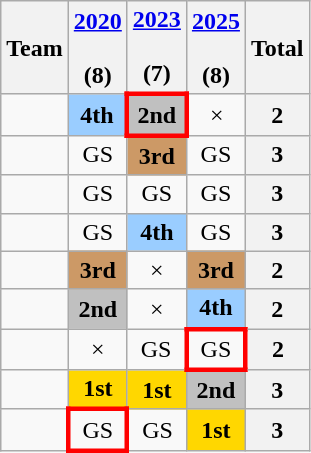<table class="wikitable" style="text-align:center">
<tr>
<th>Team</th>
<th><a href='#'>2020</a><br> <br> (8)</th>
<th><a href='#'>2023</a><br> <br> (7)</th>
<th><a href='#'>2025</a><br> <br> (8)</th>
<th>Total</th>
</tr>
<tr>
<td align=left></td>
<td bgcolor=#9acdff><strong>4th</strong></td>
<td style="border:3px solid red" bgcolor=Silver><strong>2nd</strong></td>
<td>×</td>
<th>2</th>
</tr>
<tr>
<td align=left></td>
<td>GS</td>
<td bgcolor=#cc9966><strong>3rd</strong></td>
<td>GS</td>
<th>3</th>
</tr>
<tr>
<td align=left></td>
<td>GS</td>
<td>GS</td>
<td>GS</td>
<th>3</th>
</tr>
<tr>
<td align=left></td>
<td>GS</td>
<td bgcolor=#9acdff><strong>4th</strong></td>
<td>GS</td>
<th>3</th>
</tr>
<tr>
<td align=left></td>
<td bgcolor=#cc9966><strong>3rd</strong></td>
<td>×</td>
<td bgcolor=#cc9966><strong>3rd</strong></td>
<th>2</th>
</tr>
<tr>
<td align=left></td>
<td bgcolor=Silver><strong>2nd</strong></td>
<td>×</td>
<td bgcolor=#9acdff><strong>4th</strong></td>
<th>2</th>
</tr>
<tr>
<td align=left></td>
<td>×</td>
<td>GS</td>
<td style="border:3px solid red">GS</td>
<th>2</th>
</tr>
<tr>
<td align=left></td>
<td bgcolor=Gold><strong>1st</strong></td>
<td bgcolor=Gold><strong>1st</strong></td>
<td bgcolor=Silver><strong>2nd</strong></td>
<th>3</th>
</tr>
<tr>
<td align=left></td>
<td style="border:3px solid red">GS</td>
<td>GS</td>
<td bgcolor=Gold><strong>1st</strong></td>
<th>3</th>
</tr>
</table>
